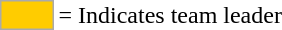<table>
<tr>
<td style="background:#fc0; border:1px solid #aaa; width:2em;"></td>
<td>= Indicates team leader</td>
</tr>
</table>
